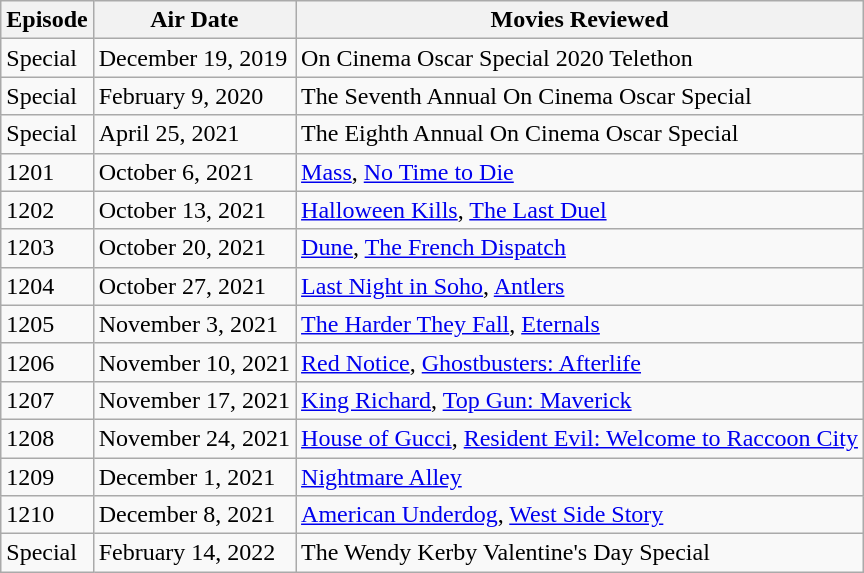<table class="wikitable">
<tr>
<th>Episode</th>
<th>Air Date</th>
<th>Movies Reviewed</th>
</tr>
<tr>
<td>Special</td>
<td>December 19, 2019</td>
<td>On Cinema Oscar Special 2020 Telethon</td>
</tr>
<tr>
<td>Special</td>
<td>February 9, 2020</td>
<td>The Seventh Annual On Cinema Oscar Special</td>
</tr>
<tr>
<td>Special</td>
<td>April 25, 2021</td>
<td>The Eighth Annual On Cinema Oscar Special</td>
</tr>
<tr>
<td>1201</td>
<td>October 6, 2021</td>
<td><a href='#'>Mass</a>, <a href='#'>No Time to Die</a></td>
</tr>
<tr>
<td>1202</td>
<td>October 13, 2021</td>
<td><a href='#'>Halloween Kills</a>, <a href='#'>The Last Duel</a></td>
</tr>
<tr>
<td>1203</td>
<td>October 20, 2021</td>
<td><a href='#'>Dune</a>, <a href='#'>The French Dispatch</a></td>
</tr>
<tr>
<td>1204</td>
<td>October 27, 2021</td>
<td><a href='#'>Last Night in Soho</a>, <a href='#'>Antlers</a></td>
</tr>
<tr>
<td>1205</td>
<td>November 3, 2021</td>
<td><a href='#'>The Harder They Fall</a>, <a href='#'>Eternals</a></td>
</tr>
<tr>
<td>1206</td>
<td>November 10, 2021</td>
<td><a href='#'>Red Notice</a>, <a href='#'>Ghostbusters: Afterlife</a></td>
</tr>
<tr>
<td>1207</td>
<td>November 17, 2021</td>
<td><a href='#'>King Richard</a>, <a href='#'>Top Gun: Maverick</a></td>
</tr>
<tr>
<td>1208</td>
<td>November 24, 2021</td>
<td><a href='#'>House of Gucci</a>, <a href='#'>Resident Evil: Welcome to Raccoon City</a></td>
</tr>
<tr>
<td>1209</td>
<td>December 1, 2021</td>
<td><a href='#'>Nightmare Alley</a></td>
</tr>
<tr>
<td>1210</td>
<td>December 8, 2021</td>
<td><a href='#'>American Underdog</a>, <a href='#'>West Side Story</a></td>
</tr>
<tr>
<td>Special</td>
<td>February 14, 2022</td>
<td>The Wendy Kerby Valentine's Day Special</td>
</tr>
</table>
